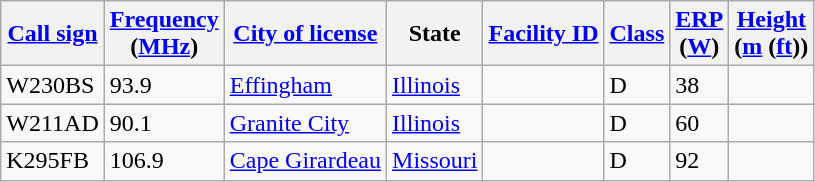<table class="wikitable sortable">
<tr>
<th><a href='#'>Call sign</a></th>
<th data-sort-type="number"><a href='#'>Frequency</a><br>(<a href='#'>MHz</a>)</th>
<th><a href='#'>City of license</a></th>
<th>State</th>
<th data-sort-type="number"><a href='#'>Facility ID</a></th>
<th><a href='#'>Class</a></th>
<th data-sort-type="number"><a href='#'>ERP</a><br>(<a href='#'>W</a>)</th>
<th data-sort-type="number"><a href='#'>Height</a><br>(<a href='#'>m</a> (<a href='#'>ft</a>))</th>
</tr>
<tr>
<td>W230BS</td>
<td>93.9</td>
<td><a href='#'>Effingham</a></td>
<td><a href='#'>Illinois</a></td>
<td></td>
<td>D</td>
<td>38</td>
<td></td>
</tr>
<tr>
<td>W211AD</td>
<td>90.1</td>
<td><a href='#'>Granite City</a></td>
<td><a href='#'>Illinois</a></td>
<td></td>
<td>D</td>
<td>60</td>
<td></td>
</tr>
<tr>
<td>K295FB</td>
<td>106.9</td>
<td><a href='#'>Cape Girardeau</a></td>
<td><a href='#'>Missouri</a></td>
<td></td>
<td>D</td>
<td>92</td>
<td></td>
</tr>
</table>
